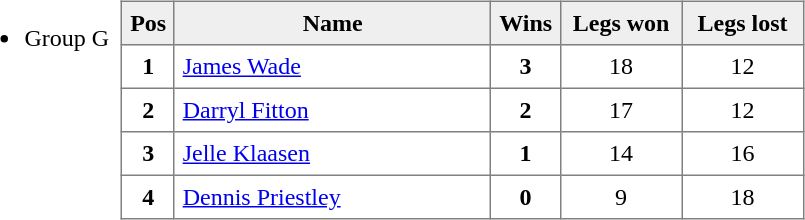<table>
<tr style="vertical-align: top;">
<td><br><ul><li>Group G</li></ul></td>
<td></td>
<td><br><table style=border-collapse:collapse border=1 cellspacing=0 cellpadding=5>
<tr style="text-align:center; background:#efefef;">
<th width=20>Pos</th>
<th width=200>Name</th>
<th width=20><strong>Wins</strong></th>
<th width=70>Legs won</th>
<th width=70>Legs lost</th>
</tr>
<tr align=center>
<td><strong>1</strong></td>
<td style="text-align:left;"> <a href='#'>James Wade</a></td>
<td><strong>3</strong></td>
<td>18</td>
<td>12</td>
</tr>
<tr align=center>
<td><strong>2</strong></td>
<td style="text-align:left;"> <a href='#'>Darryl Fitton</a></td>
<td><strong>2</strong></td>
<td>17</td>
<td>12</td>
</tr>
<tr align=center>
<td><strong>3</strong></td>
<td style="text-align:left;"> <a href='#'>Jelle Klaasen</a></td>
<td><strong>1</strong></td>
<td>14</td>
<td>16</td>
</tr>
<tr align=center>
<td><strong>4</strong></td>
<td style="text-align:left;"> <a href='#'>Dennis Priestley</a></td>
<td><strong>0</strong></td>
<td>9</td>
<td>18</td>
</tr>
</table>
</td>
</tr>
</table>
